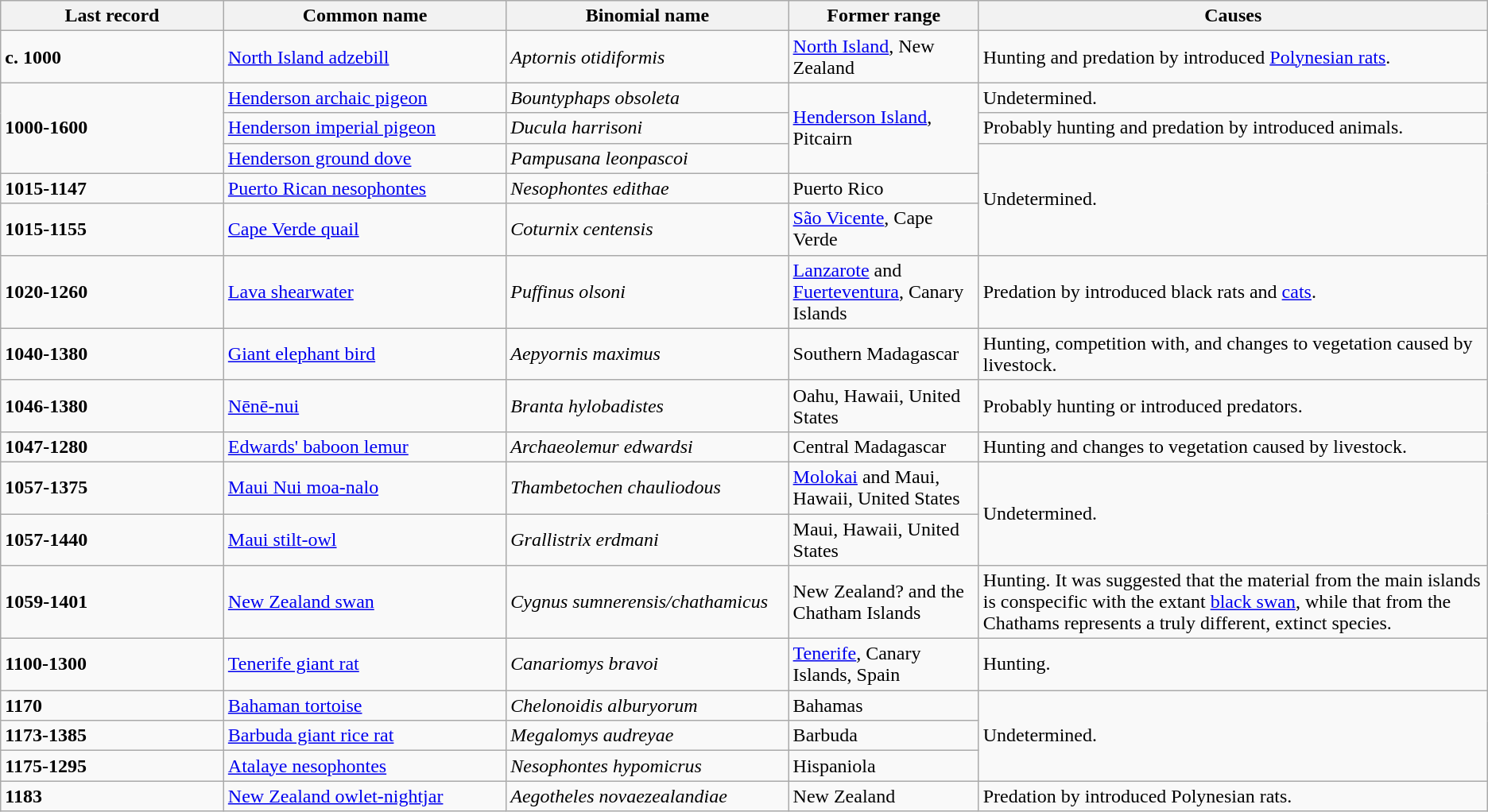<table class="wikitable sortable">
<tr>
<th style="width:15%;">Last record</th>
<th style="width:19%;">Common name</th>
<th style="width:19%;">Binomial name</th>
<th>Former range</th>
<th>Causes</th>
</tr>
<tr>
<td><strong>c. 1000</strong></td>
<td><a href='#'>North Island adzebill</a></td>
<td><em>Aptornis otidiformis</em></td>
<td><a href='#'>North Island</a>, New Zealand</td>
<td>Hunting and predation by introduced <a href='#'>Polynesian rats</a>.</td>
</tr>
<tr>
<td rowspan="3"><strong>1000-1600</strong></td>
<td><a href='#'>Henderson archaic pigeon</a></td>
<td><em>Bountyphaps obsoleta</em></td>
<td rowspan="3"><a href='#'>Henderson Island</a>, Pitcairn</td>
<td>Undetermined.</td>
</tr>
<tr>
<td><a href='#'>Henderson imperial pigeon</a></td>
<td><em>Ducula harrisoni</em></td>
<td>Probably hunting and predation by introduced animals.</td>
</tr>
<tr>
<td><a href='#'>Henderson ground dove</a></td>
<td><em>Pampusana leonpascoi</em></td>
<td rowspan="3">Undetermined.</td>
</tr>
<tr>
<td><strong>1015-1147</strong></td>
<td><a href='#'>Puerto Rican nesophontes</a></td>
<td><em>Nesophontes edithae</em></td>
<td>Puerto Rico</td>
</tr>
<tr>
<td><strong>1015-1155</strong></td>
<td><a href='#'>Cape Verde quail</a></td>
<td><em>Coturnix centensis</em></td>
<td><a href='#'>São Vicente</a>, Cape Verde</td>
</tr>
<tr>
<td><strong>1020-1260</strong></td>
<td><a href='#'>Lava shearwater</a></td>
<td><em>Puffinus olsoni</em></td>
<td><a href='#'>Lanzarote</a> and <a href='#'>Fuerteventura</a>, Canary Islands</td>
<td>Predation by introduced black rats and <a href='#'>cats</a>.</td>
</tr>
<tr>
<td><strong>1040-1380</strong></td>
<td><a href='#'>Giant elephant bird</a></td>
<td><em>Aepyornis maximus</em></td>
<td>Southern Madagascar</td>
<td>Hunting, competition with, and changes to vegetation caused by livestock.</td>
</tr>
<tr>
<td><strong>1046-1380</strong></td>
<td><a href='#'>Nēnē-nui</a></td>
<td><em>Branta hylobadistes</em></td>
<td>Oahu, Hawaii, United States</td>
<td>Probably hunting or introduced predators.</td>
</tr>
<tr>
<td><strong>1047-1280</strong></td>
<td><a href='#'>Edwards' baboon lemur</a></td>
<td><em>Archaeolemur edwardsi</em></td>
<td>Central Madagascar</td>
<td>Hunting and changes to vegetation caused by livestock.</td>
</tr>
<tr>
<td><strong>1057-1375</strong></td>
<td><a href='#'>Maui Nui moa-nalo</a></td>
<td><em>Thambetochen chauliodous</em></td>
<td><a href='#'>Molokai</a> and Maui, Hawaii, United States</td>
<td rowspan="2">Undetermined.</td>
</tr>
<tr>
<td><strong>1057-1440</strong></td>
<td><a href='#'>Maui stilt-owl</a></td>
<td><em>Grallistrix erdmani</em></td>
<td>Maui, Hawaii, United States</td>
</tr>
<tr>
<td><strong>1059-1401</strong></td>
<td><a href='#'>New Zealand swan</a></td>
<td><em>Cygnus sumnerensis/chathamicus</em></td>
<td>New Zealand? and the Chatham Islands</td>
<td>Hunting. It was suggested that the material from the main islands is conspecific with the extant <a href='#'>black swan</a>, while that from the Chathams represents a truly different, extinct species.</td>
</tr>
<tr>
<td><strong>1100-1300</strong></td>
<td><a href='#'>Tenerife giant rat</a></td>
<td><em>Canariomys bravoi</em></td>
<td><a href='#'>Tenerife</a>, Canary Islands, Spain</td>
<td>Hunting.</td>
</tr>
<tr>
<td><strong>1170</strong></td>
<td><a href='#'>Bahaman tortoise</a></td>
<td><em>Chelonoidis alburyorum</em></td>
<td>Bahamas</td>
<td rowspan="3">Undetermined.</td>
</tr>
<tr>
<td><strong>1173-1385</strong></td>
<td><a href='#'>Barbuda giant rice rat</a></td>
<td><em>Megalomys audreyae</em></td>
<td>Barbuda</td>
</tr>
<tr>
<td><strong>1175-1295</strong></td>
<td><a href='#'>Atalaye nesophontes</a></td>
<td><em>Nesophontes hypomicrus</em></td>
<td>Hispaniola</td>
</tr>
<tr>
<td><strong>1183</strong></td>
<td><a href='#'>New Zealand owlet-nightjar</a></td>
<td><em>Aegotheles novaezealandiae</em></td>
<td>New Zealand</td>
<td>Predation by introduced Polynesian rats.</td>
</tr>
</table>
